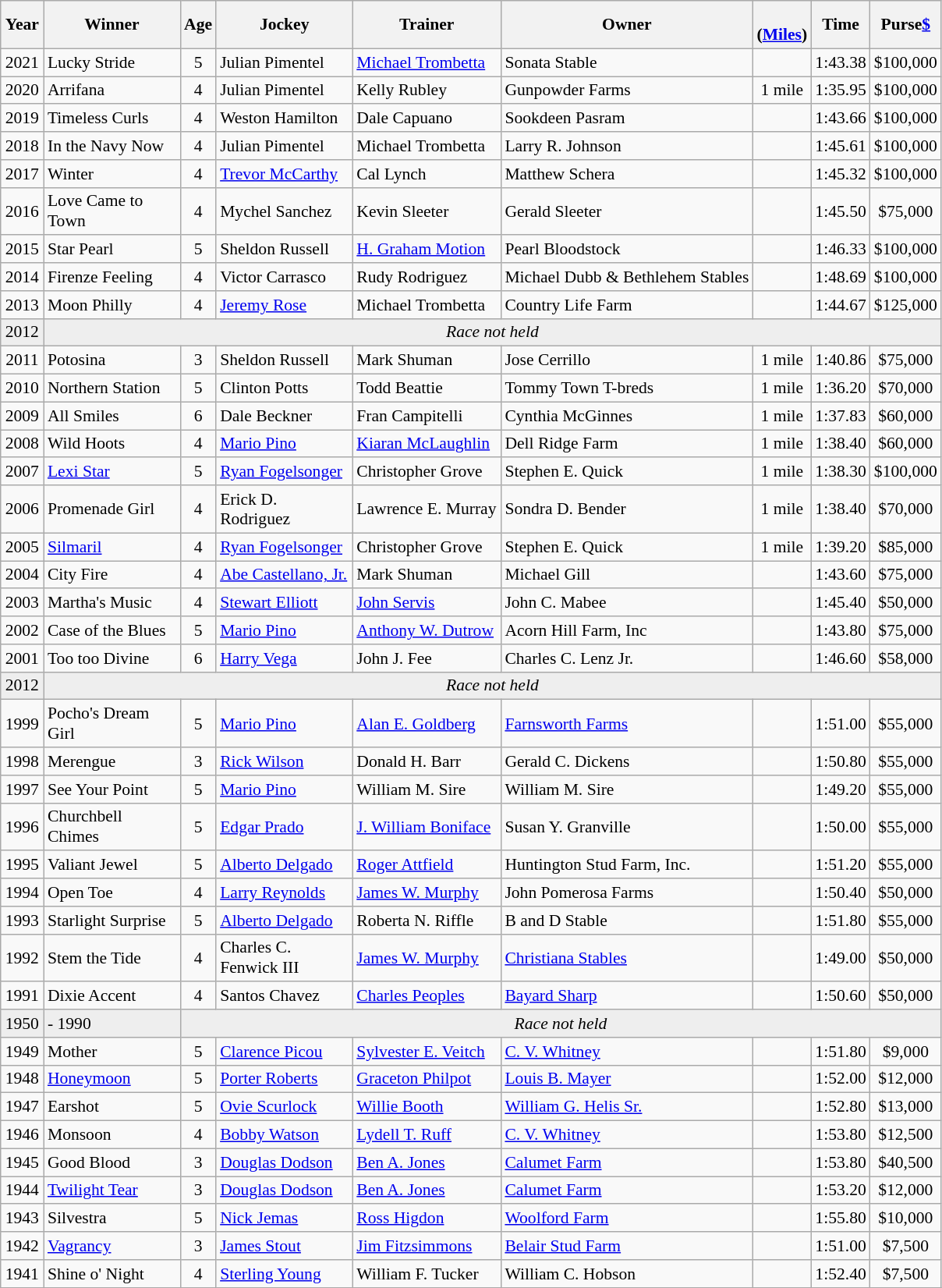<table class="wikitable sortable" style="font-size:90%">
<tr>
<th style="width:30px">Year</th>
<th style="width:110px">Winner</th>
<th style="width:20px">Age</th>
<th style="width:110px">Jockey</th>
<th style="width:120px">Trainer</th>
<th>Owner<br></th>
<th style="width:25px"><br> <span>(<a href='#'>Miles</a>)</span></th>
<th style="width:25px">Time</th>
<th style="width:30px">Purse<a href='#'>$</a></th>
</tr>
<tr>
<td align=center>2021</td>
<td>Lucky Stride</td>
<td align=center>5</td>
<td>Julian Pimentel</td>
<td><a href='#'>Michael Trombetta</a></td>
<td>Sonata Stable</td>
<td align=center></td>
<td align=center>1:43.38</td>
<td align=center>$100,000</td>
</tr>
<tr>
<td align=center>2020</td>
<td>Arrifana</td>
<td align=center>4</td>
<td>Julian Pimentel</td>
<td>Kelly Rubley</td>
<td>Gunpowder Farms</td>
<td align=center>1 mile</td>
<td align=center>1:35.95</td>
<td align=center>$100,000</td>
</tr>
<tr>
<td align=center>2019</td>
<td>Timeless Curls</td>
<td align=center>4</td>
<td>Weston Hamilton</td>
<td>Dale Capuano</td>
<td>Sookdeen Pasram</td>
<td align=center></td>
<td align=center>1:43.66</td>
<td align=center>$100,000</td>
</tr>
<tr>
<td align=center>2018</td>
<td>In the Navy Now</td>
<td align=center>4</td>
<td>Julian Pimentel</td>
<td>Michael Trombetta</td>
<td>Larry R. Johnson</td>
<td align=center></td>
<td align=center>1:45.61</td>
<td align=center>$100,000</td>
</tr>
<tr>
<td align=center>2017</td>
<td>Winter</td>
<td align=center>4</td>
<td><a href='#'>Trevor McCarthy</a></td>
<td>Cal Lynch</td>
<td>Matthew Schera</td>
<td align=center></td>
<td align=center>1:45.32</td>
<td align=center>$100,000</td>
</tr>
<tr>
<td align=center>2016</td>
<td>Love Came to Town</td>
<td align=center>4</td>
<td>Mychel Sanchez</td>
<td>Kevin Sleeter</td>
<td>Gerald Sleeter</td>
<td align=center></td>
<td align=center>1:45.50</td>
<td align=center>$75,000</td>
</tr>
<tr>
<td align=center>2015</td>
<td>Star Pearl</td>
<td align=center>5</td>
<td>Sheldon Russell</td>
<td><a href='#'>H. Graham Motion</a></td>
<td>Pearl Bloodstock</td>
<td align=center></td>
<td align=center>1:46.33</td>
<td align=center>$100,000</td>
</tr>
<tr>
<td align=center>2014</td>
<td>Firenze Feeling</td>
<td align=center>4</td>
<td>Victor Carrasco</td>
<td>Rudy Rodriguez</td>
<td>Michael Dubb & Bethlehem Stables</td>
<td align=center></td>
<td align=center>1:48.69</td>
<td align=center>$100,000</td>
</tr>
<tr>
<td align=center>2013</td>
<td>Moon Philly</td>
<td align=center>4</td>
<td><a href='#'>Jeremy Rose</a></td>
<td>Michael Trombetta</td>
<td>Country Life Farm</td>
<td align=center></td>
<td align=center>1:44.67</td>
<td align=center>$125,000</td>
</tr>
<tr bgcolor="#eeeeee">
<td align=center>2012</td>
<td align=center  colspan=9><em>Race not held</em></td>
</tr>
<tr>
<td align=center>2011</td>
<td>Potosina</td>
<td align=center>3</td>
<td>Sheldon Russell</td>
<td>Mark Shuman</td>
<td>Jose Cerrillo</td>
<td align=center>1 mile</td>
<td align=center>1:40.86</td>
<td align=center>$75,000</td>
</tr>
<tr>
<td align=center>2010</td>
<td>Northern Station</td>
<td align=center>5</td>
<td>Clinton Potts</td>
<td>Todd Beattie</td>
<td>Tommy Town T-breds</td>
<td align=center>1 mile</td>
<td align=center>1:36.20</td>
<td align=center>$70,000</td>
</tr>
<tr>
<td align=center>2009</td>
<td>All Smiles</td>
<td align=center>6</td>
<td>Dale Beckner</td>
<td>Fran Campitelli</td>
<td>Cynthia McGinnes</td>
<td align=center>1 mile</td>
<td align=center>1:37.83</td>
<td align=center>$60,000</td>
</tr>
<tr>
<td align=center>2008</td>
<td>Wild Hoots</td>
<td align=center>4</td>
<td><a href='#'>Mario Pino</a></td>
<td><a href='#'>Kiaran McLaughlin</a></td>
<td>Dell Ridge Farm</td>
<td align=center>1 mile</td>
<td align=center>1:38.40</td>
<td align=center>$60,000</td>
</tr>
<tr>
<td align=center>2007</td>
<td><a href='#'>Lexi Star</a></td>
<td align=center>5</td>
<td><a href='#'>Ryan Fogelsonger</a></td>
<td>Christopher Grove</td>
<td>Stephen E. Quick</td>
<td align=center>1 mile</td>
<td align=center>1:38.30</td>
<td align=center>$100,000</td>
</tr>
<tr>
<td align=center>2006</td>
<td>Promenade Girl</td>
<td align=center>4</td>
<td>Erick D. Rodriguez</td>
<td>Lawrence E. Murray</td>
<td>Sondra D. Bender</td>
<td align=center>1 mile</td>
<td align=center>1:38.40</td>
<td align=center>$70,000</td>
</tr>
<tr>
<td align=center>2005</td>
<td><a href='#'>Silmaril</a></td>
<td align=center>4</td>
<td><a href='#'>Ryan Fogelsonger</a></td>
<td>Christopher Grove</td>
<td>Stephen E. Quick</td>
<td align=center>1 mile</td>
<td align=center>1:39.20</td>
<td align=center>$85,000</td>
</tr>
<tr>
<td align=center>2004</td>
<td>City Fire</td>
<td align=center>4</td>
<td><a href='#'>Abe Castellano, Jr.</a></td>
<td>Mark Shuman</td>
<td>Michael Gill</td>
<td align=center></td>
<td align=center>1:43.60</td>
<td align=center>$75,000</td>
</tr>
<tr>
<td align=center>2003</td>
<td>Martha's Music</td>
<td align=center>4</td>
<td><a href='#'>Stewart Elliott</a></td>
<td><a href='#'>John Servis</a></td>
<td>John C. Mabee</td>
<td align=center></td>
<td align=center>1:45.40</td>
<td align=center>$50,000</td>
</tr>
<tr>
<td align=center>2002</td>
<td>Case of the Blues</td>
<td align=center>5</td>
<td><a href='#'>Mario Pino</a></td>
<td><a href='#'>Anthony W. Dutrow</a></td>
<td>Acorn Hill Farm, Inc</td>
<td align=center></td>
<td align=center>1:43.80</td>
<td align=center>$75,000</td>
</tr>
<tr>
<td align=center>2001</td>
<td>Too too Divine</td>
<td align=center>6</td>
<td><a href='#'>Harry Vega</a></td>
<td>John J. Fee</td>
<td>Charles C. Lenz Jr.</td>
<td align=center></td>
<td align=center>1:46.60</td>
<td align=center>$58,000</td>
</tr>
<tr bgcolor="#eeeeee">
<td align=center>2012</td>
<td align=center  colspan=9><em>Race not held</em></td>
</tr>
<tr>
<td align=center>1999</td>
<td>Pocho's Dream Girl</td>
<td align=center>5</td>
<td><a href='#'>Mario Pino</a></td>
<td><a href='#'>Alan E. Goldberg</a></td>
<td><a href='#'>Farnsworth Farms</a></td>
<td align=center></td>
<td align=center>1:51.00</td>
<td align=center>$55,000</td>
</tr>
<tr>
<td align=center>1998</td>
<td>Merengue</td>
<td align=center>3</td>
<td><a href='#'>Rick Wilson</a></td>
<td>Donald H. Barr</td>
<td>Gerald C. Dickens</td>
<td align=center></td>
<td align=center>1:50.80</td>
<td align=center>$55,000</td>
</tr>
<tr>
<td align=center>1997</td>
<td>See Your Point</td>
<td align=center>5</td>
<td><a href='#'>Mario Pino</a></td>
<td>William M. Sire</td>
<td>William M. Sire</td>
<td align=center></td>
<td align=center>1:49.20</td>
<td align=center>$55,000</td>
</tr>
<tr>
<td align=center>1996</td>
<td>Churchbell Chimes</td>
<td align=center>5</td>
<td><a href='#'>Edgar Prado</a></td>
<td><a href='#'>J. William Boniface</a></td>
<td>Susan Y. Granville</td>
<td align=center></td>
<td align=center>1:50.00</td>
<td align=center>$55,000</td>
</tr>
<tr>
<td align=center>1995</td>
<td>Valiant Jewel</td>
<td align=center>5</td>
<td><a href='#'>Alberto Delgado</a></td>
<td><a href='#'>Roger Attfield</a></td>
<td>Huntington Stud Farm, Inc.</td>
<td align=center></td>
<td align=center>1:51.20</td>
<td align=center>$55,000</td>
</tr>
<tr>
<td align=center>1994</td>
<td>Open Toe</td>
<td align=center>4</td>
<td><a href='#'>Larry Reynolds</a></td>
<td><a href='#'>James W. Murphy</a></td>
<td>John Pomerosa Farms</td>
<td align=center></td>
<td align=center>1:50.40</td>
<td align=center>$50,000</td>
</tr>
<tr>
<td align=center>1993</td>
<td>Starlight Surprise</td>
<td align=center>5</td>
<td><a href='#'>Alberto Delgado</a></td>
<td>Roberta N. Riffle</td>
<td>B and D Stable</td>
<td align=center></td>
<td align=center>1:51.80</td>
<td align=center>$55,000</td>
</tr>
<tr>
<td align=center>1992</td>
<td>Stem the Tide</td>
<td align=center>4</td>
<td>Charles C. Fenwick III</td>
<td><a href='#'>James W. Murphy</a></td>
<td><a href='#'>Christiana Stables</a></td>
<td align=center></td>
<td align=center>1:49.00</td>
<td align=center>$50,000</td>
</tr>
<tr>
<td align=center>1991</td>
<td>Dixie Accent</td>
<td align=center>4</td>
<td>Santos Chavez</td>
<td><a href='#'>Charles Peoples</a></td>
<td><a href='#'>Bayard Sharp</a></td>
<td align=center></td>
<td align=center>1:50.60</td>
<td align=center>$50,000</td>
</tr>
<tr bgcolor="#eeeeee">
<td align=center>1950</td>
<td>- 1990</td>
<td align=center  colspan=9><em>Race not held</em></td>
</tr>
<tr>
<td align=center>1949</td>
<td>Mother</td>
<td align=center>5</td>
<td><a href='#'>Clarence Picou</a></td>
<td><a href='#'>Sylvester E. Veitch</a></td>
<td><a href='#'>C. V. Whitney</a></td>
<td align=center></td>
<td align=center>1:51.80</td>
<td align=center>$9,000</td>
</tr>
<tr>
<td align=center>1948</td>
<td><a href='#'>Honeymoon</a></td>
<td align=center>5</td>
<td><a href='#'>Porter Roberts</a></td>
<td><a href='#'>Graceton Philpot</a></td>
<td><a href='#'>Louis B. Mayer</a></td>
<td align=center></td>
<td align=center>1:52.00</td>
<td align=center>$12,000</td>
</tr>
<tr>
<td align=center>1947</td>
<td>Earshot</td>
<td align=center>5</td>
<td><a href='#'>Ovie Scurlock</a></td>
<td><a href='#'>Willie Booth</a></td>
<td><a href='#'>William G. Helis Sr.</a></td>
<td align=center></td>
<td align=center>1:52.80</td>
<td align=center>$13,000</td>
</tr>
<tr>
<td align=center>1946</td>
<td>Monsoon</td>
<td align=center>4</td>
<td><a href='#'>Bobby Watson</a></td>
<td><a href='#'>Lydell T. Ruff</a></td>
<td><a href='#'>C. V. Whitney</a></td>
<td align=center></td>
<td align=center>1:53.80</td>
<td align=center>$12,500</td>
</tr>
<tr>
<td align=center>1945</td>
<td>Good Blood</td>
<td align=center>3</td>
<td><a href='#'>Douglas Dodson</a></td>
<td><a href='#'>Ben A. Jones</a></td>
<td><a href='#'>Calumet Farm</a></td>
<td align=center></td>
<td align=center>1:53.80</td>
<td align=center>$40,500</td>
</tr>
<tr>
<td align=center>1944</td>
<td><a href='#'>Twilight Tear</a></td>
<td align=center>3</td>
<td><a href='#'>Douglas Dodson</a></td>
<td><a href='#'>Ben A. Jones</a></td>
<td><a href='#'>Calumet Farm</a></td>
<td align=center></td>
<td align=center>1:53.20</td>
<td align=center>$12,000</td>
</tr>
<tr>
<td align=center>1943</td>
<td>Silvestra</td>
<td align=center>5</td>
<td><a href='#'>Nick Jemas</a></td>
<td><a href='#'>Ross Higdon</a></td>
<td><a href='#'>Woolford Farm</a></td>
<td align=center></td>
<td align=center>1:55.80</td>
<td align=center>$10,000</td>
</tr>
<tr>
<td align=center>1942</td>
<td><a href='#'>Vagrancy</a></td>
<td align=center>3</td>
<td><a href='#'>James Stout</a></td>
<td><a href='#'>Jim Fitzsimmons</a></td>
<td><a href='#'>Belair Stud Farm</a></td>
<td align=center></td>
<td align=center>1:51.00</td>
<td align=center>$7,500</td>
</tr>
<tr>
<td align=center>1941</td>
<td>Shine o' Night</td>
<td align=center>4</td>
<td><a href='#'>Sterling Young</a></td>
<td>William F. Tucker</td>
<td>William C. Hobson</td>
<td align=center></td>
<td align=center>1:52.40</td>
<td align=center>$7,500</td>
</tr>
<tr>
</tr>
</table>
